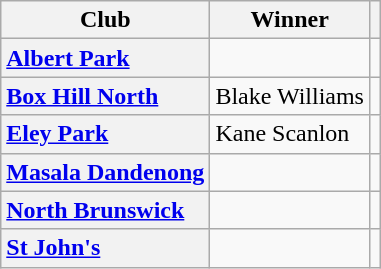<table class="wikitable plainrowheaders">
<tr>
<th>Club</th>
<th>Winner</th>
<th></th>
</tr>
<tr>
<th style="text-align:left"><a href='#'>Albert Park</a></th>
<td></td>
<td align="center"></td>
</tr>
<tr>
<th style="text-align:left"><a href='#'>Box Hill North</a></th>
<td>Blake Williams</td>
<td align="center"></td>
</tr>
<tr>
<th style="text-align:left"><a href='#'>Eley Park</a></th>
<td>Kane Scanlon</td>
<td align="center"></td>
</tr>
<tr>
<th style="text-align:left"><a href='#'>Masala Dandenong</a></th>
<td></td>
<td align="center"></td>
</tr>
<tr>
<th style="text-align:left"><a href='#'>North Brunswick</a></th>
<td></td>
<td align="center"></td>
</tr>
<tr>
<th style="text-align:left"><a href='#'>St John's</a></th>
<td></td>
<td align="center"></td>
</tr>
</table>
